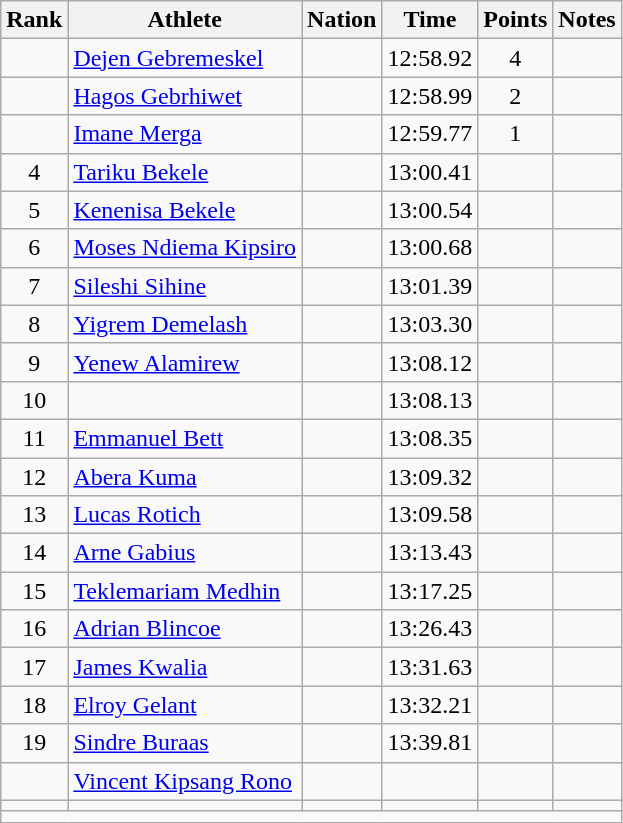<table class="wikitable mw-datatable sortable" style="text-align:center;">
<tr>
<th scope="col" style="width: 10px;">Rank</th>
<th scope="col">Athlete</th>
<th scope="col">Nation</th>
<th scope="col">Time</th>
<th scope="col">Points</th>
<th scope="col">Notes</th>
</tr>
<tr>
<td></td>
<td align="left"><a href='#'>Dejen Gebremeskel</a></td>
<td align="left"></td>
<td>12:58.92</td>
<td>4</td>
<td></td>
</tr>
<tr>
<td></td>
<td align="left"><a href='#'>Hagos Gebrhiwet</a></td>
<td align="left"></td>
<td>12:58.99</td>
<td>2</td>
<td></td>
</tr>
<tr>
<td></td>
<td align="left"><a href='#'>Imane Merga</a></td>
<td align="left"></td>
<td>12:59.77</td>
<td>1</td>
<td></td>
</tr>
<tr>
<td>4</td>
<td align="left"><a href='#'>Tariku Bekele</a></td>
<td align="left"></td>
<td>13:00.41</td>
<td></td>
<td></td>
</tr>
<tr>
<td>5</td>
<td align="left"><a href='#'>Kenenisa Bekele</a></td>
<td align="left"></td>
<td>13:00.54</td>
<td></td>
<td></td>
</tr>
<tr>
<td>6</td>
<td align="left"><a href='#'>Moses Ndiema Kipsiro</a></td>
<td align="left"></td>
<td>13:00.68</td>
<td></td>
<td></td>
</tr>
<tr>
<td>7</td>
<td align="left"><a href='#'>Sileshi Sihine</a></td>
<td align="left"></td>
<td>13:01.39</td>
<td></td>
<td></td>
</tr>
<tr>
<td>8</td>
<td align="left"><a href='#'>Yigrem Demelash</a></td>
<td align="left"></td>
<td>13:03.30</td>
<td></td>
<td></td>
</tr>
<tr>
<td>9</td>
<td align="left"><a href='#'>Yenew Alamirew</a></td>
<td align="left"></td>
<td>13:08.12</td>
<td></td>
<td></td>
</tr>
<tr>
<td>10</td>
<td align="left"></td>
<td align="left"></td>
<td>13:08.13</td>
<td></td>
<td></td>
</tr>
<tr>
<td>11</td>
<td align="left"><a href='#'>Emmanuel Bett</a></td>
<td align="left"></td>
<td>13:08.35</td>
<td></td>
<td></td>
</tr>
<tr>
<td>12</td>
<td align="left"><a href='#'>Abera Kuma</a></td>
<td align="left"></td>
<td>13:09.32</td>
<td></td>
<td></td>
</tr>
<tr>
<td>13</td>
<td align="left"><a href='#'>Lucas Rotich</a></td>
<td align="left"></td>
<td>13:09.58</td>
<td></td>
<td></td>
</tr>
<tr>
<td>14</td>
<td align="left"><a href='#'>Arne Gabius</a></td>
<td align="left"></td>
<td>13:13.43</td>
<td></td>
<td></td>
</tr>
<tr>
<td>15</td>
<td align="left"><a href='#'>Teklemariam Medhin</a></td>
<td align="left"></td>
<td>13:17.25</td>
<td></td>
<td></td>
</tr>
<tr>
<td>16</td>
<td align="left"><a href='#'>Adrian Blincoe</a></td>
<td align="left"></td>
<td>13:26.43</td>
<td></td>
<td></td>
</tr>
<tr>
<td>17</td>
<td align="left"><a href='#'>James Kwalia</a></td>
<td align="left"></td>
<td>13:31.63</td>
<td></td>
<td></td>
</tr>
<tr>
<td>18</td>
<td align="left"><a href='#'>Elroy Gelant</a></td>
<td align="left"></td>
<td>13:32.21</td>
<td></td>
<td></td>
</tr>
<tr>
<td>19</td>
<td align="left"><a href='#'>Sindre Buraas</a></td>
<td align="left"></td>
<td>13:39.81</td>
<td></td>
<td></td>
</tr>
<tr>
<td></td>
<td align="left"><a href='#'>Vincent Kipsang Rono</a></td>
<td align="left"></td>
<td></td>
<td></td>
<td></td>
</tr>
<tr>
<td></td>
<td align="left"></td>
<td align="left"></td>
<td></td>
<td></td>
<td></td>
</tr>
<tr class="sortbottom">
<td colspan="6"></td>
</tr>
</table>
